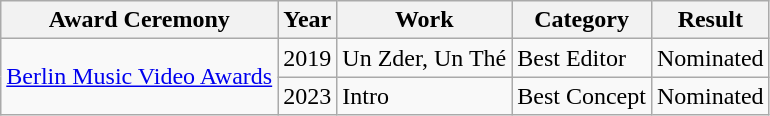<table class="wikitable">
<tr>
<th>Award Ceremony</th>
<th>Year</th>
<th>Work</th>
<th>Category</th>
<th>Result</th>
</tr>
<tr>
<td rowspan="2"><a href='#'>Berlin Music Video Awards</a></td>
<td>2019</td>
<td>Un Zder, Un Thé</td>
<td>Best Editor</td>
<td>Nominated</td>
</tr>
<tr>
<td>2023</td>
<td>Intro</td>
<td>Best Concept</td>
<td>Nominated</td>
</tr>
</table>
